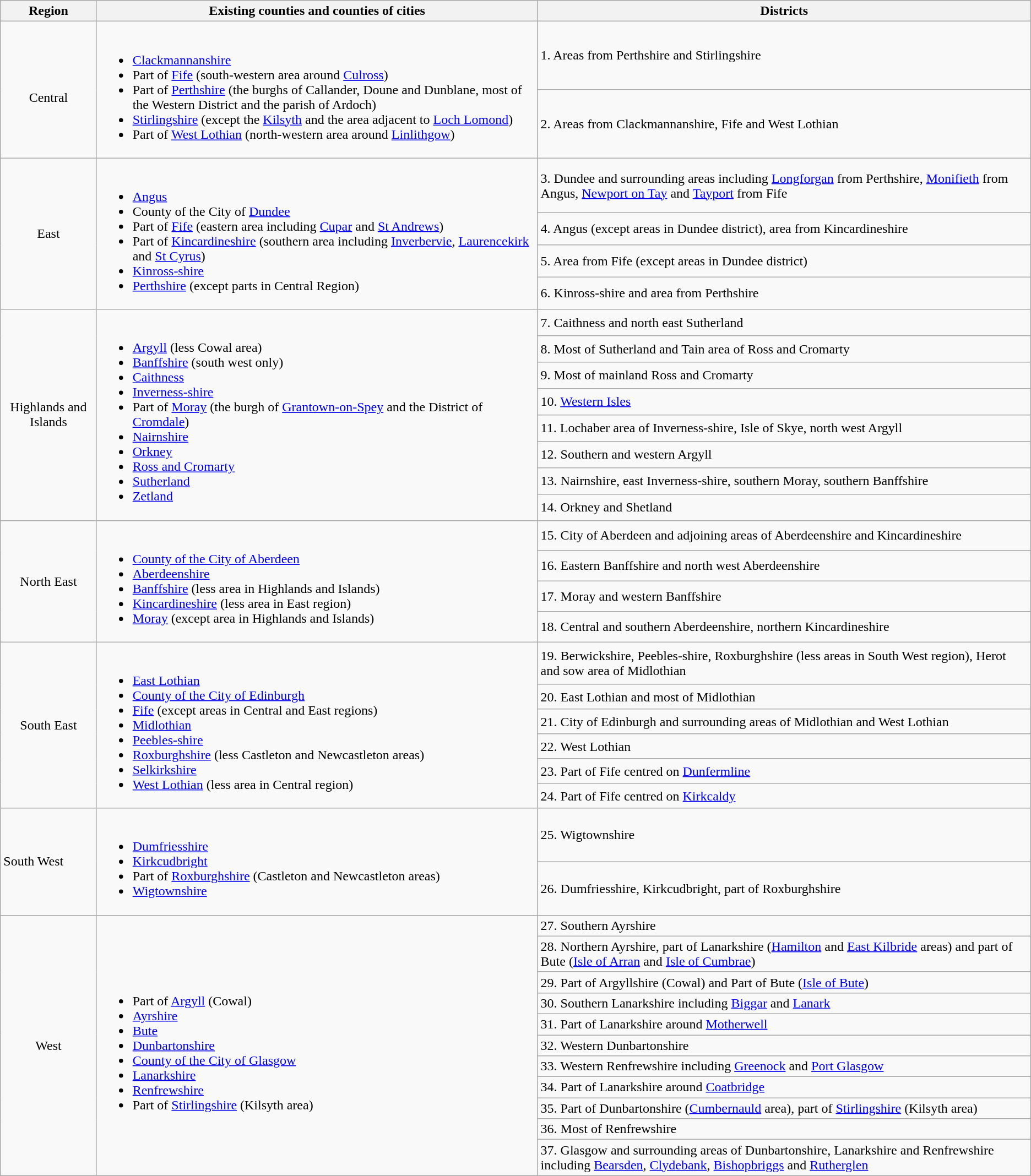<table class="wikitable">
<tr>
<th>Region</th>
<th>Existing counties and counties of cities</th>
<th>Districts</th>
</tr>
<tr>
<td rowspan=2 align=center><br>Central</td>
<td rowspan=2><br><ul><li><a href='#'>Clackmannanshire</a></li><li>Part of <a href='#'>Fife</a> (south-western area around <a href='#'>Culross</a>)</li><li>Part of <a href='#'>Perthshire</a> (the burghs of Callander, Doune and Dunblane, most of the Western District and the parish of Ardoch)</li><li><a href='#'>Stirlingshire</a> (except the <a href='#'>Kilsyth</a> and the area adjacent to <a href='#'>Loch Lomond</a>)</li><li>Part of <a href='#'>West Lothian</a> (north-western area around <a href='#'>Linlithgow</a>)</li></ul></td>
<td>1. Areas from Perthshire and Stirlingshire</td>
</tr>
<tr>
<td>2. Areas from Clackmannanshire, Fife and West Lothian</td>
</tr>
<tr>
<td rowspan=4 align=center>East</td>
<td rowspan=4><br><ul><li><a href='#'>Angus</a></li><li>County of the City of <a href='#'>Dundee</a></li><li>Part of <a href='#'>Fife</a> (eastern area including <a href='#'>Cupar</a> and <a href='#'>St Andrews</a>)</li><li>Part of <a href='#'>Kincardineshire</a> (southern area including <a href='#'>Inverbervie</a>, <a href='#'>Laurencekirk</a> and <a href='#'>St Cyrus</a>)</li><li><a href='#'>Kinross-shire</a></li><li><a href='#'>Perthshire</a> (except parts in Central Region)</li></ul></td>
<td>3. Dundee and surrounding areas including <a href='#'>Longforgan</a> from Perthshire, <a href='#'>Monifieth</a> from Angus, <a href='#'>Newport on Tay</a> and <a href='#'>Tayport</a> from Fife</td>
</tr>
<tr>
<td>4. Angus (except areas in Dundee district), area from Kincardineshire</td>
</tr>
<tr>
<td>5. Area from Fife (except areas in Dundee district)</td>
</tr>
<tr>
<td>6. Kinross-shire and area from Perthshire</td>
</tr>
<tr>
<td rowspan=8 align=center>Highlands and Islands</td>
<td rowspan=8><br><ul><li><a href='#'>Argyll</a> (less Cowal area)</li><li><a href='#'>Banffshire</a> (south west only)</li><li><a href='#'>Caithness</a></li><li><a href='#'>Inverness-shire</a></li><li>Part of <a href='#'>Moray</a> (the burgh of <a href='#'>Grantown-on-Spey</a> and the District of <a href='#'>Cromdale</a>)</li><li><a href='#'>Nairnshire</a></li><li><a href='#'>Orkney</a></li><li><a href='#'>Ross and Cromarty</a></li><li><a href='#'>Sutherland</a></li><li><a href='#'>Zetland</a></li></ul></td>
<td>7. Caithness and north east Sutherland</td>
</tr>
<tr>
<td>8. Most of Sutherland and Tain area of Ross and Cromarty</td>
</tr>
<tr>
<td>9. Most of mainland Ross and Cromarty</td>
</tr>
<tr>
<td>10. <a href='#'>Western Isles</a></td>
</tr>
<tr>
<td>11. Lochaber area of Inverness-shire, Isle of Skye, north west Argyll</td>
</tr>
<tr>
<td>12. Southern and western Argyll</td>
</tr>
<tr>
<td>13. Nairnshire, east Inverness-shire, southern Moray, southern Banffshire</td>
</tr>
<tr>
<td>14. Orkney and Shetland</td>
</tr>
<tr>
<td rowspan=4 align=center>North East</td>
<td rowspan=4><br><ul><li><a href='#'>County of the City of Aberdeen</a></li><li><a href='#'>Aberdeenshire</a></li><li><a href='#'>Banffshire</a> (less area in Highlands and Islands)</li><li><a href='#'>Kincardineshire</a> (less area in East region)</li><li><a href='#'>Moray</a> (except area in Highlands and Islands)</li></ul></td>
<td>15. City of Aberdeen and adjoining areas of Aberdeenshire and Kincardineshire</td>
</tr>
<tr>
<td>16. Eastern Banffshire and north west Aberdeenshire</td>
</tr>
<tr>
<td>17. Moray and western Banffshire</td>
</tr>
<tr>
<td>18. Central and southern Aberdeenshire, northern Kincardineshire</td>
</tr>
<tr>
<td rowspan=6 align=center>South East</td>
<td rowspan=6><br><ul><li><a href='#'>East Lothian</a></li><li><a href='#'>County of the City of Edinburgh</a></li><li><a href='#'>Fife</a> (except areas in Central and East regions)</li><li><a href='#'>Midlothian</a></li><li><a href='#'>Peebles-shire</a></li><li><a href='#'>Roxburghshire</a> (less Castleton and Newcastleton areas)</li><li><a href='#'>Selkirkshire</a></li><li><a href='#'>West Lothian</a> (less area in Central region)</li></ul></td>
<td>19. Berwickshire, Peebles-shire, Roxburghshire (less areas in South West region), Herot and sow area of Midlothian</td>
</tr>
<tr>
<td>20. East Lothian and most of Midlothian</td>
</tr>
<tr>
<td>21. City of Edinburgh and surrounding areas of Midlothian and West Lothian</td>
</tr>
<tr>
<td>22. West Lothian</td>
</tr>
<tr>
<td>23. Part of Fife centred on <a href='#'>Dunfermline</a></td>
</tr>
<tr>
<td>24. Part of Fife centred on <a href='#'>Kirkcaldy</a></td>
</tr>
<tr>
<td align=centre rowspan=2>South West</td>
<td rowspan=2><br><ul><li><a href='#'>Dumfriesshire</a></li><li><a href='#'>Kirkcudbright</a></li><li>Part of <a href='#'>Roxburghshire</a> (Castleton and Newcastleton areas)</li><li><a href='#'>Wigtownshire</a></li></ul></td>
<td>25. Wigtownshire</td>
</tr>
<tr>
<td>26. Dumfriesshire, Kirkcudbright, part of Roxburghshire</td>
</tr>
<tr>
<td rowspan=11 align=center>West</td>
<td rowspan=11><br><ul><li>Part of <a href='#'>Argyll</a> (Cowal)</li><li><a href='#'>Ayrshire</a></li><li><a href='#'>Bute</a></li><li><a href='#'>Dunbartonshire</a></li><li><a href='#'>County of the City of Glasgow</a></li><li><a href='#'>Lanarkshire</a></li><li><a href='#'>Renfrewshire</a></li><li>Part of <a href='#'>Stirlingshire</a> (Kilsyth area)</li></ul></td>
<td>27. Southern Ayrshire</td>
</tr>
<tr>
<td>28. Northern Ayrshire, part of Lanarkshire (<a href='#'>Hamilton</a> and <a href='#'>East Kilbride</a> areas) and part of Bute (<a href='#'>Isle of Arran</a> and <a href='#'>Isle of Cumbrae</a>)</td>
</tr>
<tr>
<td>29. Part of Argyllshire (Cowal) and Part of Bute (<a href='#'>Isle of Bute</a>)</td>
</tr>
<tr>
<td>30. Southern Lanarkshire including <a href='#'>Biggar</a> and <a href='#'>Lanark</a></td>
</tr>
<tr>
<td>31. Part of Lanarkshire around <a href='#'>Motherwell</a></td>
</tr>
<tr>
<td>32. Western Dunbartonshire</td>
</tr>
<tr>
<td>33. Western Renfrewshire including <a href='#'>Greenock</a> and <a href='#'>Port Glasgow</a></td>
</tr>
<tr>
<td>34. Part of Lanarkshire around <a href='#'>Coatbridge</a></td>
</tr>
<tr>
<td>35. Part of Dunbartonshire (<a href='#'>Cumbernauld</a> area), part of <a href='#'>Stirlingshire</a> (Kilsyth area)</td>
</tr>
<tr>
<td>36. Most of Renfrewshire</td>
</tr>
<tr>
<td>37. Glasgow and surrounding areas of Dunbartonshire, Lanarkshire and Renfrewshire including <a href='#'>Bearsden</a>, <a href='#'>Clydebank</a>, <a href='#'>Bishopbriggs</a> and <a href='#'>Rutherglen</a></td>
</tr>
</table>
